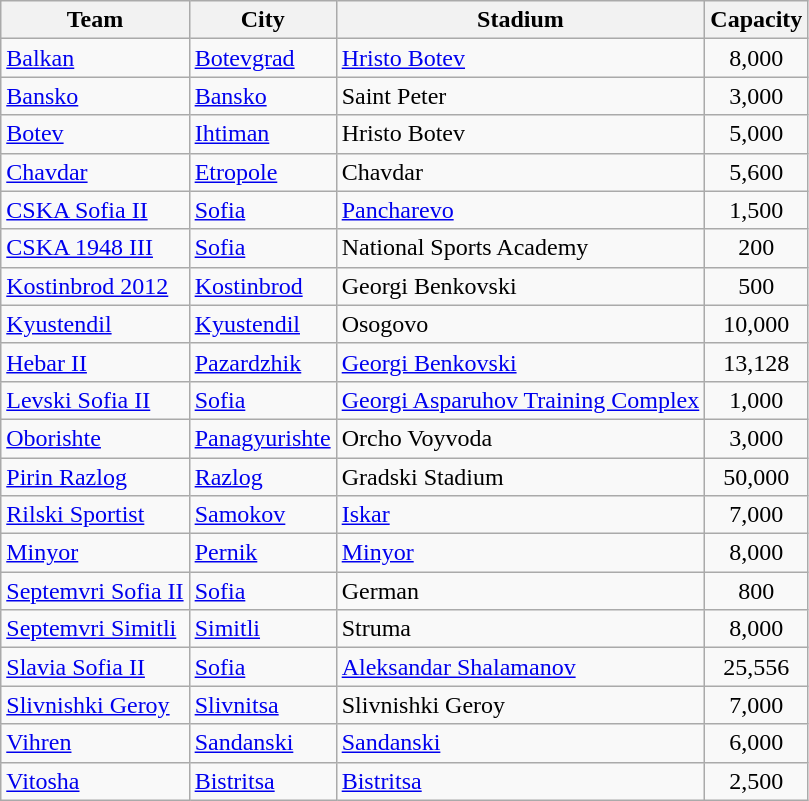<table class="wikitable sortable">
<tr>
<th>Team</th>
<th>City</th>
<th>Stadium</th>
<th>Capacity</th>
</tr>
<tr>
<td><a href='#'>Balkan</a></td>
<td><a href='#'>Botevgrad</a></td>
<td><a href='#'>Hristo Botev</a></td>
<td align=center>8,000</td>
</tr>
<tr>
<td><a href='#'>Bansko</a></td>
<td><a href='#'>Bansko</a></td>
<td>Saint Peter</td>
<td align=center>3,000</td>
</tr>
<tr>
<td><a href='#'>Botev</a></td>
<td><a href='#'>Ihtiman</a></td>
<td>Hristo Botev</td>
<td align=center>5,000</td>
</tr>
<tr>
<td><a href='#'>Chavdar</a></td>
<td><a href='#'>Etropole</a></td>
<td>Chavdar</td>
<td align="center">5,600</td>
</tr>
<tr>
<td><a href='#'>CSKA Sofia II</a></td>
<td><a href='#'>Sofia</a></td>
<td><a href='#'>Pancharevo</a></td>
<td align="center">1,500</td>
</tr>
<tr>
<td><a href='#'>CSKA 1948 III</a></td>
<td><a href='#'>Sofia</a></td>
<td>National Sports Academy</td>
<td align="center">200</td>
</tr>
<tr>
<td><a href='#'>Kostinbrod 2012</a></td>
<td><a href='#'>Kostinbrod</a></td>
<td>Georgi Benkovski</td>
<td align=center>500</td>
</tr>
<tr>
<td><a href='#'>Kyustendil</a></td>
<td><a href='#'>Kyustendil</a></td>
<td>Osogovo</td>
<td align=center>10,000</td>
</tr>
<tr>
<td><a href='#'>Hebar II</a></td>
<td><a href='#'>Pazardzhik</a></td>
<td><a href='#'>Georgi Benkovski</a></td>
<td align=center>13,128</td>
</tr>
<tr>
<td><a href='#'>Levski Sofia II</a></td>
<td><a href='#'>Sofia</a></td>
<td><a href='#'>Georgi Asparuhov Training Complex</a></td>
<td align=center>1,000</td>
</tr>
<tr>
<td><a href='#'>Oborishte</a></td>
<td><a href='#'>Panagyurishte</a></td>
<td>Orcho Voyvoda</td>
<td align=center>3,000</td>
</tr>
<tr>
<td><a href='#'>Pirin Razlog</a></td>
<td><a href='#'>Razlog</a></td>
<td>Gradski Stadium</td>
<td align=center>50,000</td>
</tr>
<tr>
<td><a href='#'>Rilski Sportist</a></td>
<td><a href='#'>Samokov</a></td>
<td><a href='#'>Iskar</a></td>
<td align=center>7,000</td>
</tr>
<tr>
<td><a href='#'>Minyor</a></td>
<td><a href='#'>Pernik</a></td>
<td><a href='#'>Minyor</a></td>
<td align="center">8,000</td>
</tr>
<tr>
<td><a href='#'>Septemvri Sofia II</a></td>
<td><a href='#'>Sofia</a></td>
<td>German</td>
<td align=center>800</td>
</tr>
<tr>
<td><a href='#'>Septemvri Simitli</a></td>
<td><a href='#'>Simitli</a></td>
<td>Struma</td>
<td align=center>8,000</td>
</tr>
<tr>
<td><a href='#'>Slavia Sofia II</a></td>
<td><a href='#'>Sofia</a></td>
<td><a href='#'>Aleksandar Shalamanov</a></td>
<td align=center>25,556</td>
</tr>
<tr>
<td><a href='#'>Slivnishki Geroy</a></td>
<td><a href='#'>Slivnitsa</a></td>
<td>Slivnishki Geroy</td>
<td align="center">7,000</td>
</tr>
<tr>
<td><a href='#'>Vihren</a></td>
<td><a href='#'>Sandanski</a></td>
<td><a href='#'>Sandanski</a></td>
<td align="center">6,000</td>
</tr>
<tr>
<td><a href='#'>Vitosha</a></td>
<td><a href='#'>Bistritsa</a></td>
<td><a href='#'>Bistritsa</a></td>
<td align=center>2,500</td>
</tr>
</table>
